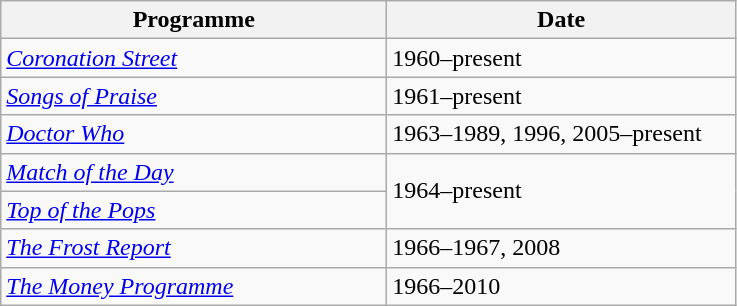<table class="wikitable">
<tr>
<th width=250>Programme</th>
<th width=225>Date</th>
</tr>
<tr>
<td><em><a href='#'>Coronation Street</a></em></td>
<td>1960–present</td>
</tr>
<tr>
<td><em><a href='#'>Songs of Praise</a></em></td>
<td>1961–present</td>
</tr>
<tr>
<td><em><a href='#'>Doctor Who</a></em></td>
<td>1963–1989, 1996, 2005–present</td>
</tr>
<tr>
<td><em><a href='#'>Match of the Day</a></em></td>
<td rowspan="2">1964–present</td>
</tr>
<tr>
<td><em><a href='#'>Top of the Pops</a></em></td>
</tr>
<tr>
<td><em><a href='#'>The Frost Report</a></em></td>
<td>1966–1967, 2008</td>
</tr>
<tr>
<td><em><a href='#'>The Money Programme</a></em></td>
<td>1966–2010</td>
</tr>
</table>
